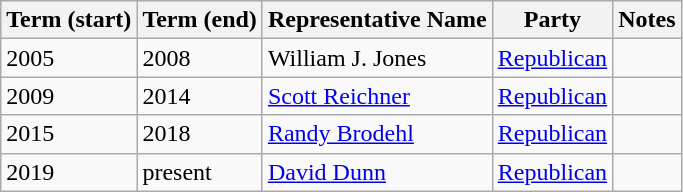<table class="wikitable sortable">
<tr>
<th>Term (start)</th>
<th>Term (end)</th>
<th>Representative Name</th>
<th>Party</th>
<th>Notes</th>
</tr>
<tr>
<td>2005</td>
<td>2008</td>
<td>William J. Jones</td>
<td><a href='#'>Republican</a></td>
<td></td>
</tr>
<tr>
<td>2009</td>
<td>2014</td>
<td><a href='#'>Scott Reichner</a></td>
<td><a href='#'>Republican</a></td>
<td></td>
</tr>
<tr>
<td>2015</td>
<td>2018</td>
<td><a href='#'>Randy Brodehl</a></td>
<td><a href='#'>Republican</a></td>
<td></td>
</tr>
<tr>
<td>2019</td>
<td>present</td>
<td><a href='#'>David Dunn</a></td>
<td><a href='#'>Republican</a></td>
<td></td>
</tr>
</table>
